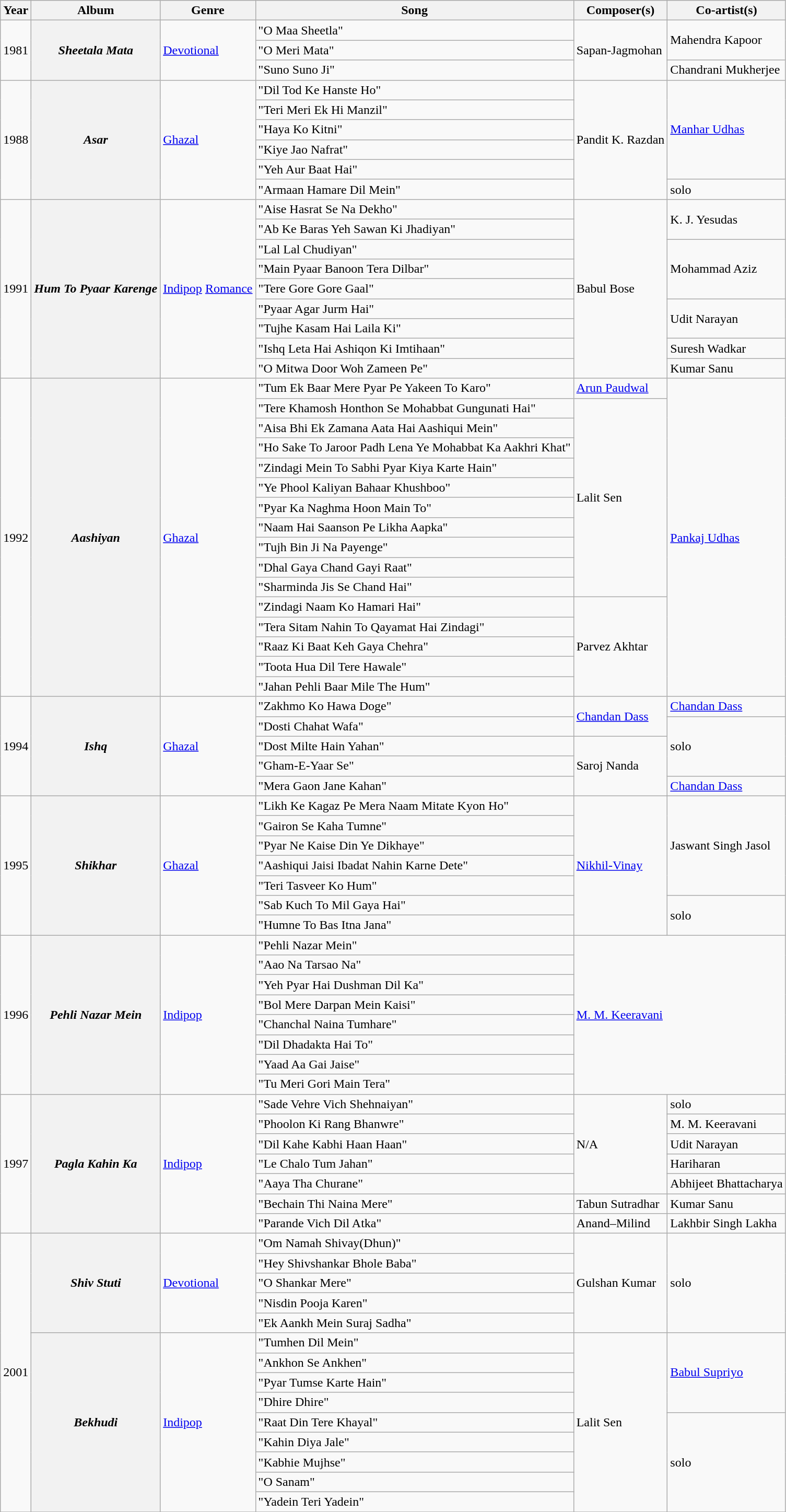<table class="wikitable">
<tr>
<th>Year</th>
<th>Album</th>
<th>Genre</th>
<th>Song</th>
<th>Composer(s)</th>
<th>Co-artist(s)</th>
</tr>
<tr>
<td rowspan=3>1981</td>
<th Rowspan=3><em>Sheetala Mata</em></th>
<td Rowspan=3><a href='#'>Devotional</a></td>
<td>"O Maa Sheetla"</td>
<td rowspan=3>Sapan-Jagmohan</td>
<td rowspan=2>Mahendra Kapoor</td>
</tr>
<tr>
<td>"O Meri Mata"</td>
</tr>
<tr>
<td>"Suno Suno Ji"</td>
<td>Chandrani Mukherjee</td>
</tr>
<tr>
<td rowspan=6>1988</td>
<th rowspan=6><em>Asar</em></th>
<td rowspan=6><a href='#'>Ghazal</a></td>
<td>"Dil Tod Ke Hanste Ho"</td>
<td rowspan=6>Pandit K. Razdan</td>
<td rowspan=5><a href='#'>Manhar Udhas</a></td>
</tr>
<tr>
<td>"Teri Meri Ek Hi Manzil"</td>
</tr>
<tr>
<td>"Haya Ko Kitni"</td>
</tr>
<tr>
<td>"Kiye Jao Nafrat"</td>
</tr>
<tr>
<td>"Yeh Aur Baat Hai"</td>
</tr>
<tr>
<td>"Armaan Hamare Dil Mein"</td>
<td>solo</td>
</tr>
<tr>
<td rowspan=9>1991</td>
<th rowspan=9><em>Hum To Pyaar Karenge</em></th>
<td Rowspan=9><a href='#'>Indipop</a> <a href='#'>Romance</a></td>
<td>"Aise Hasrat Se Na Dekho"</td>
<td rowspan=9>Babul Bose</td>
<td rowspan=2>K. J. Yesudas</td>
</tr>
<tr>
<td>"Ab Ke Baras Yeh Sawan Ki Jhadiyan"</td>
</tr>
<tr>
<td>"Lal Lal Chudiyan"</td>
<td rowspan=3>Mohammad Aziz</td>
</tr>
<tr>
<td>"Main Pyaar Banoon Tera Dilbar"</td>
</tr>
<tr>
<td>"Tere Gore Gore Gaal"</td>
</tr>
<tr>
<td>"Pyaar Agar Jurm Hai"</td>
<td rowspan=2>Udit Narayan</td>
</tr>
<tr>
<td>"Tujhe Kasam Hai Laila Ki"</td>
</tr>
<tr>
<td>"Ishq Leta Hai Ashiqon Ki Imtihaan"</td>
<td>Suresh Wadkar</td>
</tr>
<tr>
<td>"O Mitwa Door Woh Zameen Pe"</td>
<td>Kumar Sanu</td>
</tr>
<tr>
<td rowspan=16>1992</td>
<th Rowspan=16><em>Aashiyan</em></th>
<td Rowspan=16><a href='#'>Ghazal</a></td>
<td>"Tum Ek Baar Mere Pyar Pe Yakeen To Karo"</td>
<td><a href='#'>Arun Paudwal</a></td>
<td Rowspan=16><a href='#'>Pankaj Udhas</a></td>
</tr>
<tr>
<td>"Tere Khamosh Honthon Se Mohabbat Gungunati Hai"</td>
<td Rowspan=10>Lalit Sen</td>
</tr>
<tr>
<td>"Aisa Bhi Ek Zamana Aata Hai Aashiqui Mein"</td>
</tr>
<tr>
<td>"Ho Sake To Jaroor Padh Lena Ye Mohabbat Ka Aakhri Khat"</td>
</tr>
<tr>
<td>"Zindagi Mein To Sabhi Pyar Kiya Karte Hain"</td>
</tr>
<tr>
<td>"Ye Phool Kaliyan Bahaar Khushboo"</td>
</tr>
<tr>
<td>"Pyar Ka Naghma Hoon Main To"</td>
</tr>
<tr>
<td>"Naam Hai Saanson Pe Likha Aapka"</td>
</tr>
<tr>
<td>"Tujh Bin Ji Na Payenge"</td>
</tr>
<tr>
<td>"Dhal Gaya Chand Gayi Raat"</td>
</tr>
<tr>
<td>"Sharminda Jis Se Chand Hai"</td>
</tr>
<tr>
<td>"Zindagi Naam Ko Hamari Hai"</td>
<td Rowspan=5>Parvez Akhtar</td>
</tr>
<tr>
<td>"Tera Sitam Nahin To Qayamat Hai Zindagi"</td>
</tr>
<tr>
<td>"Raaz Ki Baat Keh Gaya Chehra"</td>
</tr>
<tr>
<td>"Toota Hua Dil Tere Hawale"</td>
</tr>
<tr>
<td>"Jahan Pehli Baar Mile The Hum"</td>
</tr>
<tr>
<td rowspan="5">1994</td>
<th rowspan="5"><em>Ishq</em></th>
<td rowspan="5"><a href='#'>Ghazal</a></td>
<td>"Zakhmo Ko Hawa Doge"</td>
<td rowspan="2"><a href='#'>Chandan Dass</a></td>
<td><a href='#'>Chandan Dass</a></td>
</tr>
<tr>
<td>"Dosti Chahat Wafa"</td>
<td rowspan="3">solo</td>
</tr>
<tr>
<td>"Dost Milte Hain Yahan"</td>
<td rowspan="3">Saroj Nanda</td>
</tr>
<tr>
<td>"Gham-E-Yaar Se"</td>
</tr>
<tr>
<td>"Mera Gaon Jane Kahan"</td>
<td><a href='#'>Chandan Dass</a></td>
</tr>
<tr>
<td rowspan="7">1995</td>
<th rowspan="7"><em>Shikhar</em></th>
<td rowspan="7"><a href='#'>Ghazal</a></td>
<td>"Likh Ke Kagaz Pe Mera Naam Mitate Kyon Ho"</td>
<td rowspan="7"><a href='#'>Nikhil-Vinay</a></td>
<td rowspan="5">Jaswant Singh Jasol</td>
</tr>
<tr>
<td>"Gairon Se Kaha Tumne"</td>
</tr>
<tr>
<td>"Pyar Ne Kaise Din Ye Dikhaye"</td>
</tr>
<tr>
<td>"Aashiqui Jaisi Ibadat Nahin Karne Dete"</td>
</tr>
<tr>
<td>"Teri Tasveer Ko Hum"</td>
</tr>
<tr>
<td>"Sab Kuch To Mil Gaya Hai"</td>
<td rowspan="2">solo</td>
</tr>
<tr>
<td>"Humne To Bas Itna Jana"</td>
</tr>
<tr>
<td rowspan="8">1996</td>
<th rowspan="8"><em>Pehli Nazar Mein</em></th>
<td rowspan="8"><a href='#'>Indipop</a></td>
<td>"Pehli Nazar Mein"</td>
<td rowspan="8" colspan="2"><a href='#'>M. M. Keeravani</a></td>
</tr>
<tr>
<td>"Aao Na Tarsao Na"</td>
</tr>
<tr>
<td>"Yeh Pyar Hai Dushman Dil Ka"</td>
</tr>
<tr>
<td>"Bol Mere Darpan Mein Kaisi"</td>
</tr>
<tr>
<td>"Chanchal Naina Tumhare"</td>
</tr>
<tr>
<td>"Dil Dhadakta Hai To"</td>
</tr>
<tr>
<td>"Yaad Aa Gai Jaise"</td>
</tr>
<tr>
<td>"Tu Meri Gori Main Tera"</td>
</tr>
<tr>
<td Rowspan=7>1997</td>
<th Rowspan=7><em>Pagla Kahin Ka</em></th>
<td rowspan="7"><a href='#'>Indipop</a></td>
<td>"Sade Vehre Vich Shehnaiyan"</td>
<td rowspan=5>N/A</td>
<td>solo</td>
</tr>
<tr>
<td>"Phoolon Ki Rang Bhanwre"</td>
<td>M. M. Keeravani</td>
</tr>
<tr>
<td>"Dil Kahe Kabhi Haan Haan"</td>
<td>Udit Narayan</td>
</tr>
<tr>
<td>"Le Chalo Tum Jahan"</td>
<td>Hariharan</td>
</tr>
<tr>
<td>"Aaya Tha Churane"</td>
<td>Abhijeet Bhattacharya</td>
</tr>
<tr>
<td>"Bechain Thi Naina Mere"</td>
<td>Tabun Sutradhar</td>
<td>Kumar Sanu</td>
</tr>
<tr>
<td>"Parande Vich Dil Atka"</td>
<td>Anand–Milind</td>
<td>Lakhbir Singh Lakha</td>
</tr>
<tr>
<td rowspan=14>2001</td>
<th Rowspan=5><em>Shiv Stuti</em> </th>
<td Rowspan=5><a href='#'>Devotional</a></td>
<td>"Om Namah Shivay(Dhun)"</td>
<td rowspan=5>Gulshan Kumar</td>
<td rowspan=5>solo</td>
</tr>
<tr>
<td>"Hey Shivshankar Bhole Baba"</td>
</tr>
<tr>
<td>"O Shankar Mere"</td>
</tr>
<tr>
<td>"Nisdin Pooja Karen"</td>
</tr>
<tr>
<td>"Ek Aankh Mein Suraj Sadha"</td>
</tr>
<tr>
<th Rowspan=9><em>Bekhudi</em></th>
<td Rowspan=9><a href='#'>Indipop</a></td>
<td>"Tumhen Dil Mein"</td>
<td rowspan=9>Lalit Sen</td>
<td rowspan=4><a href='#'>Babul Supriyo</a></td>
</tr>
<tr>
<td>"Ankhon Se Ankhen"</td>
</tr>
<tr>
<td>"Pyar Tumse Karte Hain"</td>
</tr>
<tr>
<td>"Dhire Dhire"</td>
</tr>
<tr>
<td>"Raat Din Tere Khayal"</td>
<td rowspan=5>solo</td>
</tr>
<tr>
<td>"Kahin Diya Jale"</td>
</tr>
<tr>
<td>"Kabhie Mujhse"</td>
</tr>
<tr>
<td>"O Sanam"</td>
</tr>
<tr>
<td>"Yadein Teri Yadein"</td>
</tr>
<tr>
</tr>
</table>
